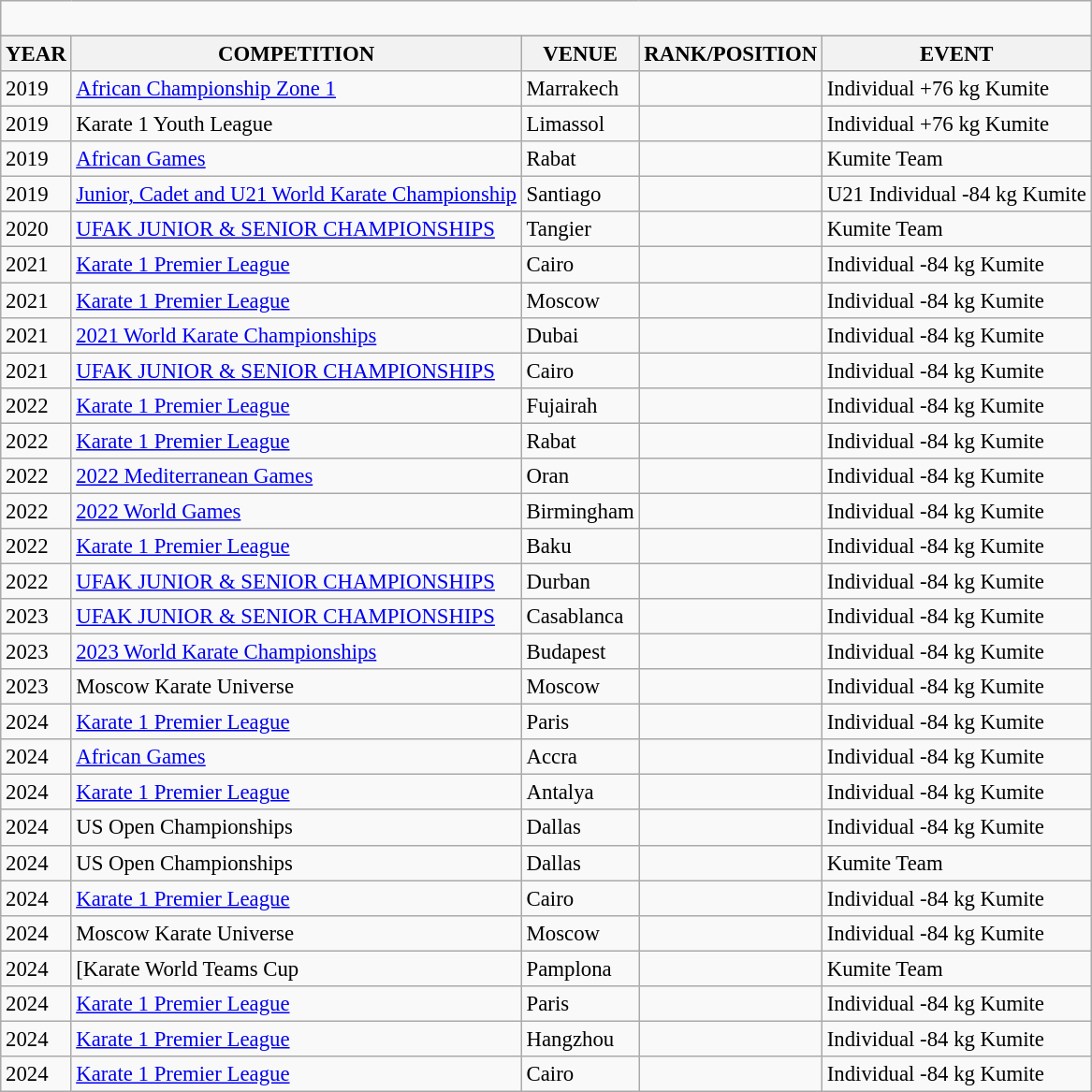<table class="wikitable sortable" style="font-size: 95%;">
<tr>
<td colspan="5"><br></td>
</tr>
<tr>
</tr>
<tr>
<th>YEAR</th>
<th>COMPETITION</th>
<th>VENUE</th>
<th>RANK/POSITION</th>
<th>EVENT</th>
</tr>
<tr>
<td>2019</td>
<td><a href='#'>African Championship Zone 1</a></td>
<td>Marrakech </td>
<td></td>
<td>Individual +76 kg Kumite</td>
</tr>
<tr>
<td>2019</td>
<td>Karate 1 Youth League</td>
<td>Limassol </td>
<td></td>
<td>Individual +76 kg Kumite</td>
</tr>
<tr>
<td>2019</td>
<td><a href='#'>African Games</a></td>
<td>Rabat </td>
<td></td>
<td>Kumite Team</td>
</tr>
<tr>
<td>2019</td>
<td><a href='#'>Junior, Cadet and U21 World Karate Championship</a></td>
<td>Santiago </td>
<td></td>
<td>U21 Individual -84 kg Kumite</td>
</tr>
<tr>
<td>2020</td>
<td><a href='#'>UFAK JUNIOR & SENIOR CHAMPIONSHIPS</a></td>
<td>Tangier </td>
<td></td>
<td>Kumite Team</td>
</tr>
<tr>
<td>2021</td>
<td><a href='#'>Karate 1 Premier League</a></td>
<td>Cairo </td>
<td></td>
<td>Individual -84 kg Kumite</td>
</tr>
<tr>
<td>2021</td>
<td><a href='#'>Karate 1 Premier League</a></td>
<td>Moscow </td>
<td></td>
<td>Individual -84 kg Kumite</td>
</tr>
<tr>
<td>2021</td>
<td><a href='#'>2021 World Karate Championships</a></td>
<td>Dubai </td>
<td></td>
<td>Individual -84 kg Kumite</td>
</tr>
<tr>
<td>2021</td>
<td><a href='#'>UFAK JUNIOR & SENIOR CHAMPIONSHIPS</a></td>
<td>Cairo </td>
<td></td>
<td>Individual -84 kg Kumite</td>
</tr>
<tr>
<td>2022</td>
<td><a href='#'>Karate 1 Premier League</a></td>
<td>Fujairah </td>
<td></td>
<td>Individual -84 kg Kumite</td>
</tr>
<tr>
<td>2022</td>
<td><a href='#'>Karate 1 Premier League</a></td>
<td>Rabat </td>
<td></td>
<td>Individual -84 kg Kumite</td>
</tr>
<tr>
<td>2022</td>
<td><a href='#'>2022 Mediterranean Games</a></td>
<td>Oran </td>
<td></td>
<td>Individual -84 kg Kumite</td>
</tr>
<tr>
<td>2022</td>
<td><a href='#'>2022 World Games</a></td>
<td>Birmingham </td>
<td></td>
<td>Individual -84 kg Kumite</td>
</tr>
<tr>
<td>2022</td>
<td><a href='#'>Karate 1 Premier League</a></td>
<td>Baku </td>
<td></td>
<td>Individual -84 kg Kumite</td>
</tr>
<tr>
<td>2022</td>
<td><a href='#'>UFAK JUNIOR & SENIOR CHAMPIONSHIPS</a></td>
<td>Durban </td>
<td></td>
<td>Individual -84 kg Kumite</td>
</tr>
<tr>
<td>2023</td>
<td><a href='#'>UFAK JUNIOR & SENIOR CHAMPIONSHIPS</a></td>
<td>Casablanca </td>
<td></td>
<td>Individual -84 kg Kumite</td>
</tr>
<tr>
<td>2023</td>
<td><a href='#'>2023 World Karate Championships</a></td>
<td>Budapest </td>
<td></td>
<td>Individual -84 kg Kumite</td>
</tr>
<tr>
<td>2023</td>
<td>Moscow Karate Universe</td>
<td>Moscow </td>
<td></td>
<td>Individual -84 kg Kumite</td>
</tr>
<tr>
<td>2024</td>
<td><a href='#'>Karate 1 Premier League</a></td>
<td>Paris </td>
<td></td>
<td>Individual -84 kg Kumite</td>
</tr>
<tr>
<td>2024</td>
<td><a href='#'>African Games</a></td>
<td>Accra </td>
<td></td>
<td>Individual -84 kg Kumite</td>
</tr>
<tr>
<td>2024</td>
<td><a href='#'>Karate 1 Premier League</a></td>
<td>Antalya </td>
<td></td>
<td>Individual -84 kg Kumite</td>
</tr>
<tr>
<td>2024</td>
<td>US Open Championships</td>
<td>Dallas </td>
<td></td>
<td>Individual -84 kg Kumite</td>
</tr>
<tr>
<td>2024</td>
<td>US Open Championships</td>
<td>Dallas </td>
<td></td>
<td>Kumite Team</td>
</tr>
<tr>
<td>2024</td>
<td><a href='#'>Karate 1 Premier League</a></td>
<td>Cairo </td>
<td></td>
<td>Individual -84 kg Kumite</td>
</tr>
<tr>
<td>2024</td>
<td>Moscow Karate Universe</td>
<td>Moscow </td>
<td></td>
<td>Individual -84 kg Kumite</td>
</tr>
<tr>
<td>2024</td>
<td>[Karate World Teams Cup</td>
<td>Pamplona </td>
<td></td>
<td>Kumite Team</td>
</tr>
<tr>
<td>2024</td>
<td><a href='#'>Karate 1 Premier League</a></td>
<td>Paris </td>
<td></td>
<td>Individual -84 kg Kumite</td>
</tr>
<tr>
<td>2024</td>
<td><a href='#'>Karate 1 Premier League</a></td>
<td>Hangzhou </td>
<td></td>
<td>Individual -84 kg Kumite</td>
</tr>
<tr>
<td>2024</td>
<td><a href='#'>Karate 1 Premier League</a></td>
<td>Cairo </td>
<td></td>
<td>Individual -84 kg Kumite</td>
</tr>
</table>
